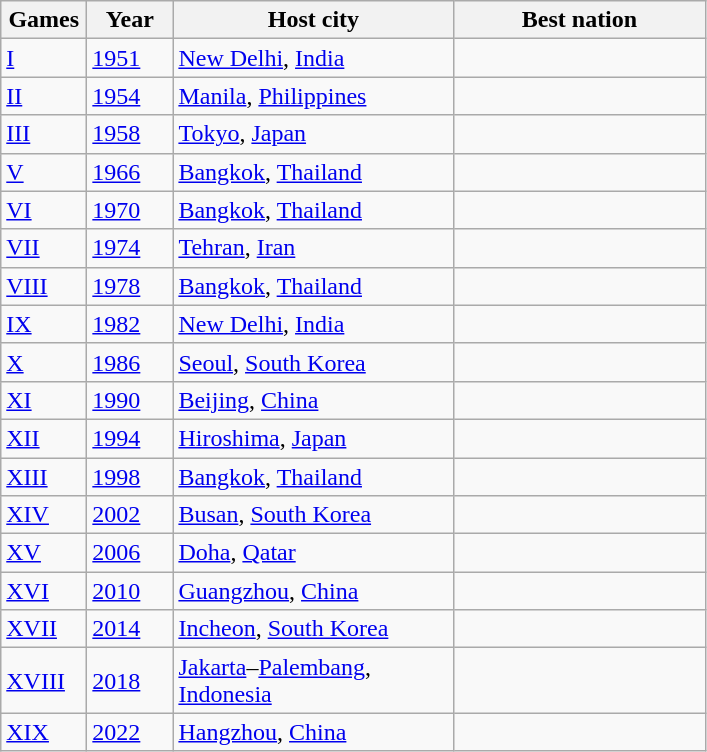<table class=wikitable>
<tr>
<th width=50>Games</th>
<th width=50>Year</th>
<th width=180>Host city</th>
<th width=160>Best nation</th>
</tr>
<tr>
<td><a href='#'>I</a></td>
<td><a href='#'>1951</a></td>
<td><a href='#'>New Delhi</a>, <a href='#'>India</a></td>
<td></td>
</tr>
<tr>
<td><a href='#'>II</a></td>
<td><a href='#'>1954</a></td>
<td><a href='#'>Manila</a>, <a href='#'>Philippines</a></td>
<td></td>
</tr>
<tr>
<td><a href='#'>III</a></td>
<td><a href='#'>1958</a></td>
<td><a href='#'>Tokyo</a>, <a href='#'>Japan</a></td>
<td></td>
</tr>
<tr>
<td><a href='#'>V</a></td>
<td><a href='#'>1966</a></td>
<td><a href='#'>Bangkok</a>, <a href='#'>Thailand</a></td>
<td></td>
</tr>
<tr>
<td><a href='#'>VI</a></td>
<td><a href='#'>1970</a></td>
<td><a href='#'>Bangkok</a>, <a href='#'>Thailand</a></td>
<td></td>
</tr>
<tr>
<td><a href='#'>VII</a></td>
<td><a href='#'>1974</a></td>
<td><a href='#'>Tehran</a>, <a href='#'>Iran</a></td>
<td></td>
</tr>
<tr>
<td><a href='#'>VIII</a></td>
<td><a href='#'>1978</a></td>
<td><a href='#'>Bangkok</a>, <a href='#'>Thailand</a></td>
<td></td>
</tr>
<tr>
<td><a href='#'>IX</a></td>
<td><a href='#'>1982</a></td>
<td><a href='#'>New Delhi</a>, <a href='#'>India</a></td>
<td></td>
</tr>
<tr>
<td><a href='#'>X</a></td>
<td><a href='#'>1986</a></td>
<td><a href='#'>Seoul</a>, <a href='#'>South Korea</a></td>
<td></td>
</tr>
<tr>
<td><a href='#'>XI</a></td>
<td><a href='#'>1990</a></td>
<td><a href='#'>Beijing</a>, <a href='#'>China</a></td>
<td></td>
</tr>
<tr>
<td><a href='#'>XII</a></td>
<td><a href='#'>1994</a></td>
<td><a href='#'>Hiroshima</a>, <a href='#'>Japan</a></td>
<td></td>
</tr>
<tr>
<td><a href='#'>XIII</a></td>
<td><a href='#'>1998</a></td>
<td><a href='#'>Bangkok</a>, <a href='#'>Thailand</a></td>
<td></td>
</tr>
<tr>
<td><a href='#'>XIV</a></td>
<td><a href='#'>2002</a></td>
<td><a href='#'>Busan</a>, <a href='#'>South Korea</a></td>
<td></td>
</tr>
<tr>
<td><a href='#'>XV</a></td>
<td><a href='#'>2006</a></td>
<td><a href='#'>Doha</a>, <a href='#'>Qatar</a></td>
<td></td>
</tr>
<tr>
<td><a href='#'>XVI</a></td>
<td><a href='#'>2010</a></td>
<td><a href='#'>Guangzhou</a>, <a href='#'>China</a></td>
<td></td>
</tr>
<tr>
<td><a href='#'>XVII</a></td>
<td><a href='#'>2014</a></td>
<td><a href='#'>Incheon</a>, <a href='#'>South Korea</a></td>
<td></td>
</tr>
<tr>
<td><a href='#'>XVIII</a></td>
<td><a href='#'>2018</a></td>
<td><a href='#'>Jakarta</a>–<a href='#'>Palembang</a>, <a href='#'>Indonesia</a></td>
<td></td>
</tr>
<tr>
<td><a href='#'>XIX</a></td>
<td><a href='#'>2022</a></td>
<td><a href='#'>Hangzhou</a>, <a href='#'>China</a></td>
<td></td>
</tr>
</table>
